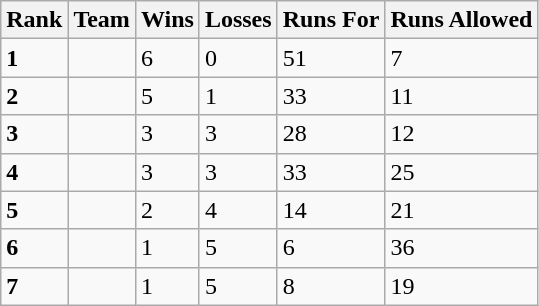<table class="wikitable">
<tr>
<th>Rank</th>
<th>Team</th>
<th>Wins</th>
<th>Losses</th>
<th>Runs For</th>
<th>Runs Allowed</th>
</tr>
<tr>
<td><strong>1</strong></td>
<td></td>
<td>6</td>
<td>0</td>
<td>51</td>
<td>7</td>
</tr>
<tr>
<td><strong>2</strong></td>
<td></td>
<td>5</td>
<td>1</td>
<td>33</td>
<td>11</td>
</tr>
<tr>
<td><strong>3</strong></td>
<td></td>
<td>3</td>
<td>3</td>
<td>28</td>
<td>12</td>
</tr>
<tr>
<td><strong>4</strong></td>
<td></td>
<td>3</td>
<td>3</td>
<td>33</td>
<td>25</td>
</tr>
<tr>
<td><strong>5</strong></td>
<td></td>
<td>2</td>
<td>4</td>
<td>14</td>
<td>21</td>
</tr>
<tr>
<td><strong>6</strong></td>
<td></td>
<td>1</td>
<td>5</td>
<td>6</td>
<td>36</td>
</tr>
<tr>
<td><strong>7</strong></td>
<td></td>
<td>1</td>
<td>5</td>
<td>8</td>
<td>19</td>
</tr>
</table>
